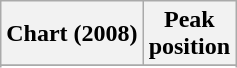<table class="wikitable sortable plainrowheaders" style="text-align:center">
<tr>
<th scope="col">Chart (2008)</th>
<th scope="col">Peak<br> position</th>
</tr>
<tr>
</tr>
<tr>
</tr>
<tr>
</tr>
</table>
